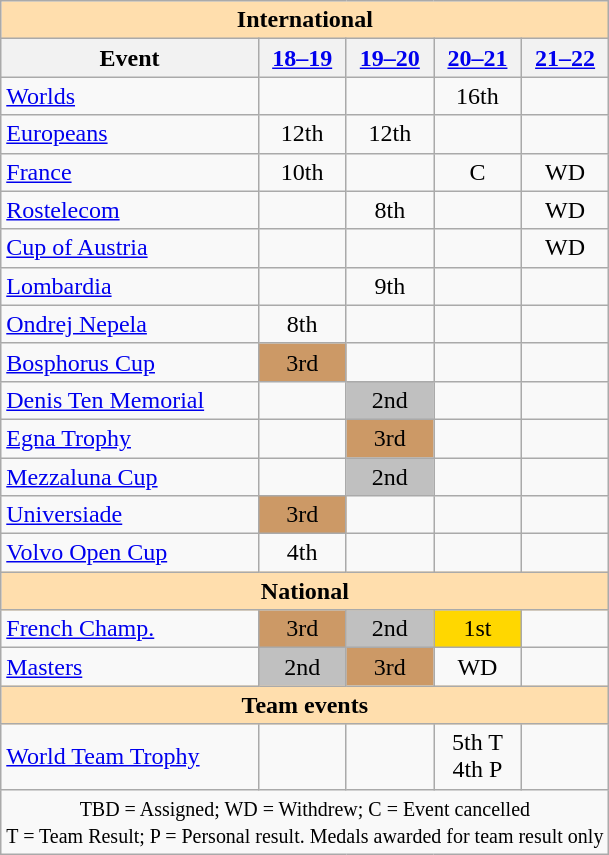<table class="wikitable" style="text-align:center">
<tr>
<th style="background-color: #ffdead; " colspan=7 align=center>International</th>
</tr>
<tr>
<th>Event</th>
<th><a href='#'>18–19</a></th>
<th><a href='#'>19–20</a></th>
<th><a href='#'>20–21</a></th>
<th><a href='#'>21–22</a></th>
</tr>
<tr>
<td align=left><a href='#'>Worlds</a></td>
<td></td>
<td></td>
<td>16th</td>
<td></td>
</tr>
<tr>
<td align=left><a href='#'>Europeans</a></td>
<td>12th</td>
<td>12th</td>
<td></td>
<td></td>
</tr>
<tr>
<td align=left> <a href='#'>France</a></td>
<td>10th</td>
<td></td>
<td>C</td>
<td>WD</td>
</tr>
<tr>
<td align=left> <a href='#'>Rostelecom</a></td>
<td></td>
<td>8th</td>
<td></td>
<td>WD</td>
</tr>
<tr>
<td align=left> <a href='#'>Cup of Austria</a></td>
<td></td>
<td></td>
<td></td>
<td>WD</td>
</tr>
<tr>
<td align=left> <a href='#'>Lombardia</a></td>
<td></td>
<td>9th</td>
<td></td>
<td></td>
</tr>
<tr>
<td align=left> <a href='#'>Ondrej Nepela</a></td>
<td>8th</td>
<td></td>
<td></td>
</tr>
<tr>
<td align=left><a href='#'>Bosphorus Cup</a></td>
<td bgcolor=cc9966>3rd</td>
<td></td>
<td></td>
<td></td>
</tr>
<tr>
<td align=left><a href='#'>Denis Ten Memorial</a></td>
<td></td>
<td bgcolor=silver>2nd</td>
<td></td>
<td></td>
</tr>
<tr>
<td align=left><a href='#'>Egna Trophy</a></td>
<td></td>
<td bgcolor=cc9966>3rd</td>
<td></td>
<td></td>
</tr>
<tr>
<td align=left><a href='#'>Mezzaluna Cup</a></td>
<td></td>
<td bgcolor=silver>2nd</td>
<td></td>
<td></td>
</tr>
<tr>
<td align=left><a href='#'>Universiade</a></td>
<td bgcolor=cc9966>3rd</td>
<td></td>
<td></td>
<td></td>
</tr>
<tr>
<td align=left><a href='#'>Volvo Open Cup</a></td>
<td>4th</td>
<td></td>
<td></td>
<td></td>
</tr>
<tr>
<th style="background-color: #ffdead; " colspan=7 align=center>National</th>
</tr>
<tr>
<td align=left><a href='#'>French Champ.</a></td>
<td bgcolor=cc9966>3rd</td>
<td bgcolor=silver>2nd</td>
<td bgcolor=gold>1st</td>
<td></td>
</tr>
<tr>
<td align=left><a href='#'>Masters</a></td>
<td bgcolor=silver>2nd</td>
<td bgcolor=cc9966>3rd</td>
<td>WD</td>
<td></td>
</tr>
<tr>
<th style="background-color: #ffdead; " colspan=7 align=center>Team events</th>
</tr>
<tr>
<td align=left><a href='#'>World Team Trophy</a></td>
<td></td>
<td></td>
<td>5th T <br> 4th P</td>
<td></td>
</tr>
<tr>
<td colspan=7 align=center><small> TBD = Assigned; WD = Withdrew; C = Event cancelled <br>T = Team Result; P = Personal result. Medals awarded for team result only</small></td>
</tr>
</table>
